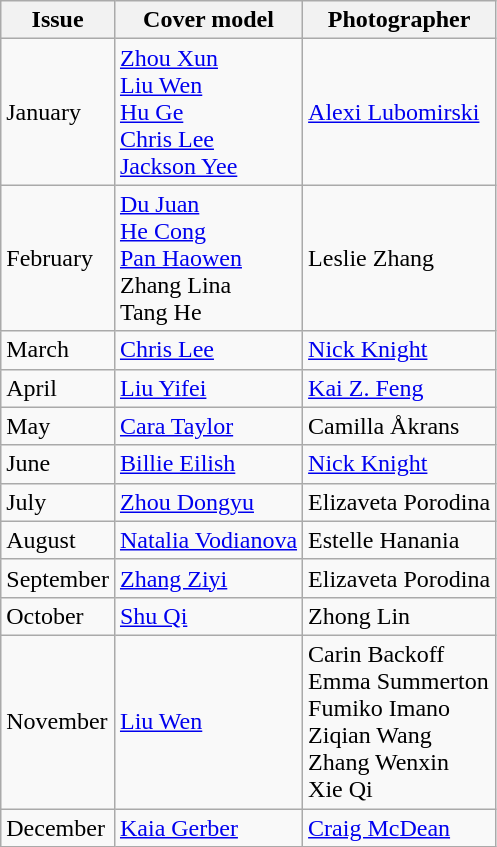<table class="sortable wikitable">
<tr>
<th>Issue</th>
<th>Cover model</th>
<th>Photographer</th>
</tr>
<tr>
<td>January</td>
<td><a href='#'>Zhou Xun</a><br><a href='#'>Liu Wen</a><br><a href='#'>Hu Ge</a><br><a href='#'>Chris Lee</a><br><a href='#'>Jackson Yee</a></td>
<td><a href='#'>Alexi Lubomirski</a></td>
</tr>
<tr>
<td>February</td>
<td><a href='#'>Du Juan</a><br><a href='#'>He Cong</a><br><a href='#'>Pan Haowen</a><br> Zhang Lina<br>Tang He</td>
<td>Leslie Zhang</td>
</tr>
<tr>
<td>March</td>
<td><a href='#'>Chris Lee</a></td>
<td><a href='#'>Nick Knight</a></td>
</tr>
<tr>
<td>April</td>
<td><a href='#'>Liu Yifei</a></td>
<td><a href='#'>Kai Z. Feng</a></td>
</tr>
<tr>
<td>May</td>
<td><a href='#'>Cara Taylor</a></td>
<td>Camilla Åkrans</td>
</tr>
<tr>
<td>June</td>
<td><a href='#'>Billie Eilish</a></td>
<td><a href='#'>Nick Knight</a></td>
</tr>
<tr>
<td>July</td>
<td><a href='#'>Zhou Dongyu</a></td>
<td>Elizaveta Porodina</td>
</tr>
<tr>
<td>August</td>
<td><a href='#'>Natalia Vodianova</a></td>
<td>Estelle Hanania</td>
</tr>
<tr>
<td>September</td>
<td><a href='#'>Zhang Ziyi</a></td>
<td>Elizaveta Porodina</td>
</tr>
<tr>
<td>October</td>
<td><a href='#'>Shu Qi</a></td>
<td>Zhong Lin</td>
</tr>
<tr>
<td>November</td>
<td><a href='#'>Liu Wen</a></td>
<td>Carin Backoff <br> Emma Summerton <br> Fumiko Imano <br> Ziqian Wang <br> Zhang Wenxin <br> Xie Qi</td>
</tr>
<tr>
<td>December</td>
<td><a href='#'>Kaia Gerber</a></td>
<td><a href='#'>Craig McDean</a></td>
</tr>
</table>
